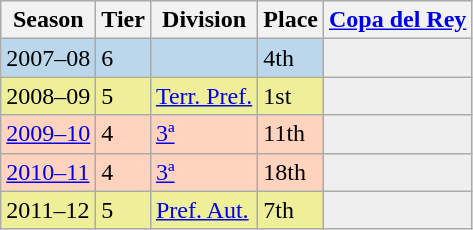<table class="wikitable">
<tr style="background:#f0f6fa;">
<th>Season</th>
<th>Tier</th>
<th>Division</th>
<th>Place</th>
<th><a href='#'>Copa del Rey</a></th>
</tr>
<tr>
<td style="background:#BBD7EC;">2007–08</td>
<td style="background:#BBD7EC;">6</td>
<td style="background:#BBD7EC;"></td>
<td style="background:#BBD7EC;">4th</td>
<th style="background:#efefef;"></th>
</tr>
<tr>
<td style="background:#EFEF99;">2008–09</td>
<td style="background:#EFEF99;">5</td>
<td style="background:#EFEF99;"><a href='#'>Terr. Pref.</a></td>
<td style="background:#EFEF99;">1st</td>
<th style="background:#efefef;"></th>
</tr>
<tr>
<td style="background:#FFD3BD;"><a href='#'>2009–10</a></td>
<td style="background:#FFD3BD;">4</td>
<td style="background:#FFD3BD;"><a href='#'>3ª</a></td>
<td style="background:#FFD3BD;">11th</td>
<td style="background:#efefef;"></td>
</tr>
<tr>
<td style="background:#FFD3BD;"><a href='#'>2010–11</a></td>
<td style="background:#FFD3BD;">4</td>
<td style="background:#FFD3BD;"><a href='#'>3ª</a></td>
<td style="background:#FFD3BD;">18th</td>
<td style="background:#efefef;"></td>
</tr>
<tr>
<td style="background:#EFEF99;">2011–12</td>
<td style="background:#EFEF99;">5</td>
<td style="background:#EFEF99;"><a href='#'>Pref. Aut.</a></td>
<td style="background:#EFEF99;">7th</td>
<th style="background:#efefef;"></th>
</tr>
</table>
